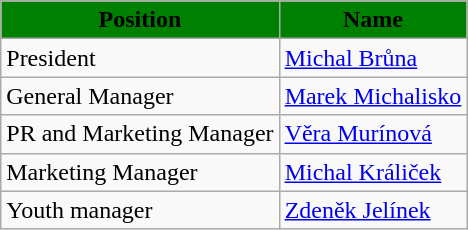<table class="wikitable">
<tr>
<th style="color:#000000; background:green">Position</th>
<th style="color:#000000; background:green">Name</th>
</tr>
<tr>
<td>President</td>
<td>  <a href='#'>Michal Brůna</a></td>
</tr>
<tr>
<td>General Manager</td>
<td> <a href='#'>Marek Michalisko</a></td>
</tr>
<tr>
<td>PR and Marketing Manager</td>
<td> <a href='#'>Věra Murínová</a></td>
</tr>
<tr>
<td>Marketing Manager</td>
<td> <a href='#'>Michal Králiček</a></td>
</tr>
<tr>
<td>Youth manager</td>
<td> <a href='#'>Zdeněk Jelínek</a></td>
</tr>
</table>
